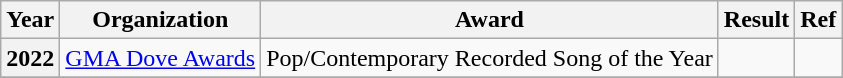<table class="wikitable plainrowheaders">
<tr>
<th>Year</th>
<th>Organization</th>
<th>Award</th>
<th>Result</th>
<th>Ref</th>
</tr>
<tr>
<th scope="row">2022</th>
<td><a href='#'>GMA Dove Awards</a></td>
<td>Pop/Contemporary Recorded Song of the Year</td>
<td></td>
<td></td>
</tr>
<tr>
</tr>
</table>
